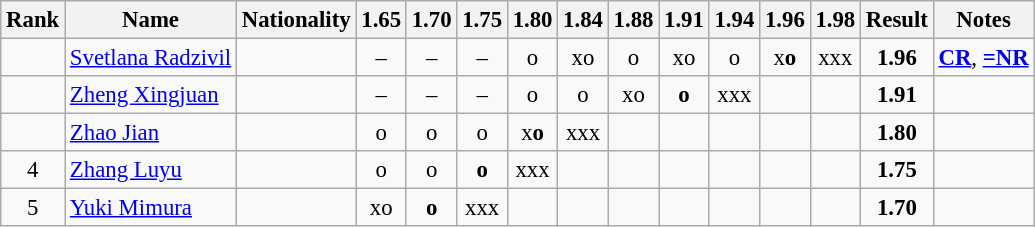<table class="wikitable sortable" style="text-align:center;font-size:95%">
<tr>
<th>Rank</th>
<th>Name</th>
<th>Nationality</th>
<th>1.65</th>
<th>1.70</th>
<th>1.75</th>
<th>1.80</th>
<th>1.84</th>
<th>1.88</th>
<th>1.91</th>
<th>1.94</th>
<th>1.96</th>
<th>1.98</th>
<th>Result</th>
<th>Notes</th>
</tr>
<tr>
<td></td>
<td align=left><a href='#'>Svetlana Radzivil</a></td>
<td align=left></td>
<td>–</td>
<td>–</td>
<td>–</td>
<td>o</td>
<td>xo</td>
<td>o</td>
<td>xo</td>
<td>o</td>
<td>x<strong>o</strong></td>
<td>xxx</td>
<td><strong>1.96</strong></td>
<td><strong><a href='#'>CR</a></strong>, <strong><a href='#'>=NR</a></strong></td>
</tr>
<tr>
<td></td>
<td align=left><a href='#'>Zheng Xingjuan</a></td>
<td align=left></td>
<td>–</td>
<td>–</td>
<td>–</td>
<td>o</td>
<td>o</td>
<td>xo</td>
<td><strong>o</strong></td>
<td>xxx</td>
<td></td>
<td></td>
<td><strong>1.91</strong></td>
<td></td>
</tr>
<tr>
<td></td>
<td align=left><a href='#'>Zhao Jian</a></td>
<td align=left></td>
<td>o</td>
<td>o</td>
<td>o</td>
<td>x<strong>o</strong></td>
<td>xxx</td>
<td></td>
<td></td>
<td></td>
<td></td>
<td></td>
<td><strong>1.80</strong></td>
<td></td>
</tr>
<tr>
<td>4</td>
<td align=left><a href='#'>Zhang Luyu</a></td>
<td align=left></td>
<td>o</td>
<td>o</td>
<td><strong>o</strong></td>
<td>xxx</td>
<td></td>
<td></td>
<td></td>
<td></td>
<td></td>
<td></td>
<td><strong>1.75</strong></td>
<td></td>
</tr>
<tr>
<td>5</td>
<td align=left><a href='#'>Yuki Mimura</a></td>
<td align=left></td>
<td>xo</td>
<td><strong>o</strong></td>
<td>xxx</td>
<td></td>
<td></td>
<td></td>
<td></td>
<td></td>
<td></td>
<td></td>
<td><strong>1.70</strong></td>
<td></td>
</tr>
</table>
